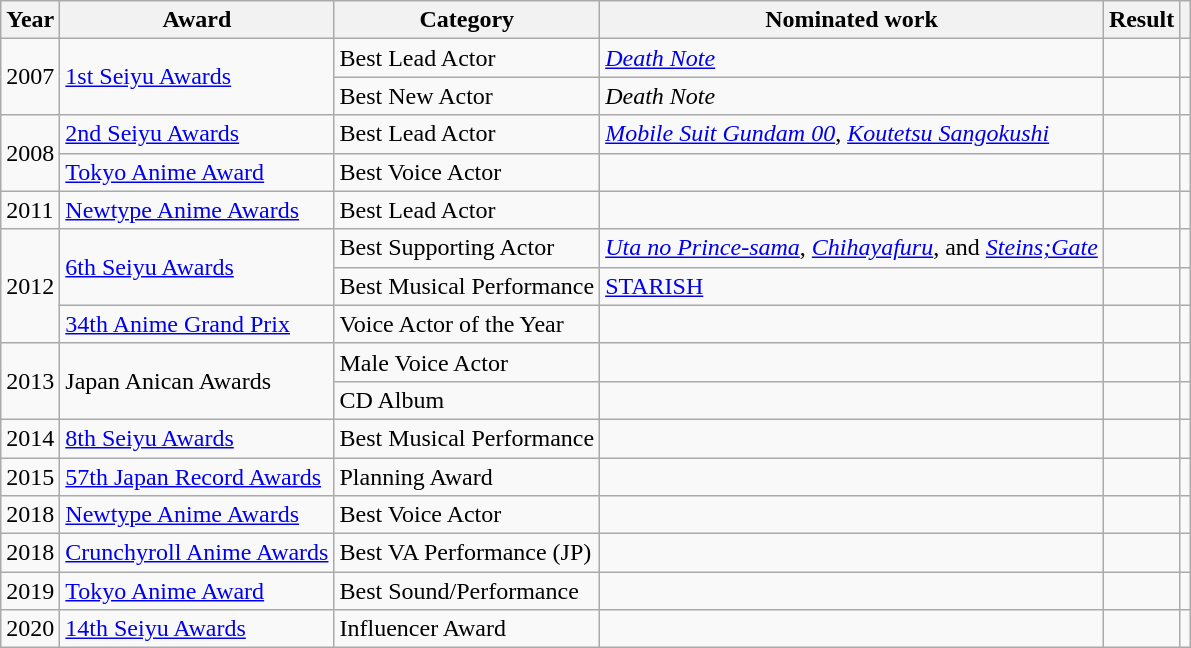<table class="wikitable sortable">
<tr>
<th>Year</th>
<th>Award</th>
<th>Category</th>
<th>Nominated work</th>
<th>Result</th>
<th class="unsortable"></th>
</tr>
<tr>
<td rowspan="2">2007</td>
<td rowspan="2"><a href='#'>1st Seiyu Awards</a></td>
<td>Best Lead Actor</td>
<td><em><a href='#'>Death Note</a></em></td>
<td></td>
<td></td>
</tr>
<tr>
<td>Best New Actor</td>
<td><em>Death Note</em></td>
<td></td>
<td></td>
</tr>
<tr>
<td rowspan="2">2008</td>
<td><a href='#'>2nd Seiyu Awards</a></td>
<td>Best Lead Actor</td>
<td><em><a href='#'>Mobile Suit Gundam 00</a></em>, <em><a href='#'>Koutetsu Sangokushi</a></em></td>
<td></td>
<td></td>
</tr>
<tr>
<td><a href='#'>Tokyo Anime Award</a></td>
<td>Best Voice Actor</td>
<td></td>
<td></td>
<td></td>
</tr>
<tr>
<td>2011</td>
<td><a href='#'>Newtype Anime Awards</a></td>
<td>Best Lead Actor</td>
<td></td>
<td></td>
<td></td>
</tr>
<tr>
<td rowspan="3">2012</td>
<td rowspan="2"><a href='#'>6th Seiyu Awards</a></td>
<td>Best Supporting Actor</td>
<td><em><a href='#'>Uta no Prince-sama</a></em>, <em><a href='#'>Chihayafuru</a></em>, and <em><a href='#'>Steins;Gate</a></em></td>
<td></td>
<td></td>
</tr>
<tr>
<td>Best Musical Performance</td>
<td><a href='#'>STARISH</a><br></td>
<td></td>
<td></td>
</tr>
<tr>
<td><a href='#'>34th Anime Grand Prix</a></td>
<td>Voice Actor of the Year</td>
<td></td>
<td></td>
<td></td>
</tr>
<tr>
<td rowspan="2">2013</td>
<td rowspan="2">Japan Anican Awards</td>
<td>Male Voice Actor</td>
<td></td>
<td></td>
<td></td>
</tr>
<tr>
<td>CD Album</td>
<td></td>
<td></td>
<td></td>
</tr>
<tr>
<td>2014</td>
<td><a href='#'>8th Seiyu Awards</a></td>
<td>Best Musical Performance</td>
<td></td>
<td></td>
<td></td>
</tr>
<tr>
<td>2015</td>
<td><a href='#'>57th Japan Record Awards</a></td>
<td>Planning Award</td>
<td></td>
<td></td>
<td></td>
</tr>
<tr>
<td>2018</td>
<td><a href='#'>Newtype Anime Awards</a></td>
<td>Best Voice Actor</td>
<td></td>
<td></td>
<td></td>
</tr>
<tr>
<td>2018</td>
<td><a href='#'>Crunchyroll Anime Awards</a></td>
<td>Best VA Performance (JP)</td>
<td></td>
<td></td>
<td></td>
</tr>
<tr>
<td>2019</td>
<td><a href='#'>Tokyo Anime Award</a></td>
<td>Best Sound/Performance</td>
<td></td>
<td></td>
<td></td>
</tr>
<tr>
<td>2020</td>
<td><a href='#'>14th Seiyu Awards</a></td>
<td>Influencer Award</td>
<td></td>
<td></td>
<td></td>
</tr>
</table>
